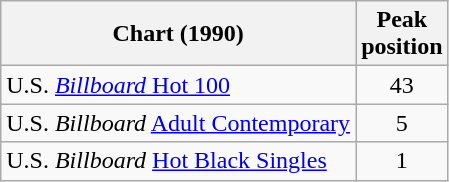<table class="wikitable">
<tr>
<th>Chart (1990)</th>
<th>Peak<br>position</th>
</tr>
<tr>
<td>U.S. <a href='#'><em>Billboard</em> Hot 100</a></td>
<td align="center">43</td>
</tr>
<tr>
<td>U.S. <em>Billboard</em> <a href='#'>Adult Contemporary</a></td>
<td align="center">5</td>
</tr>
<tr>
<td>U.S. <em>Billboard</em> <a href='#'>Hot Black Singles</a></td>
<td align="center">1</td>
</tr>
</table>
